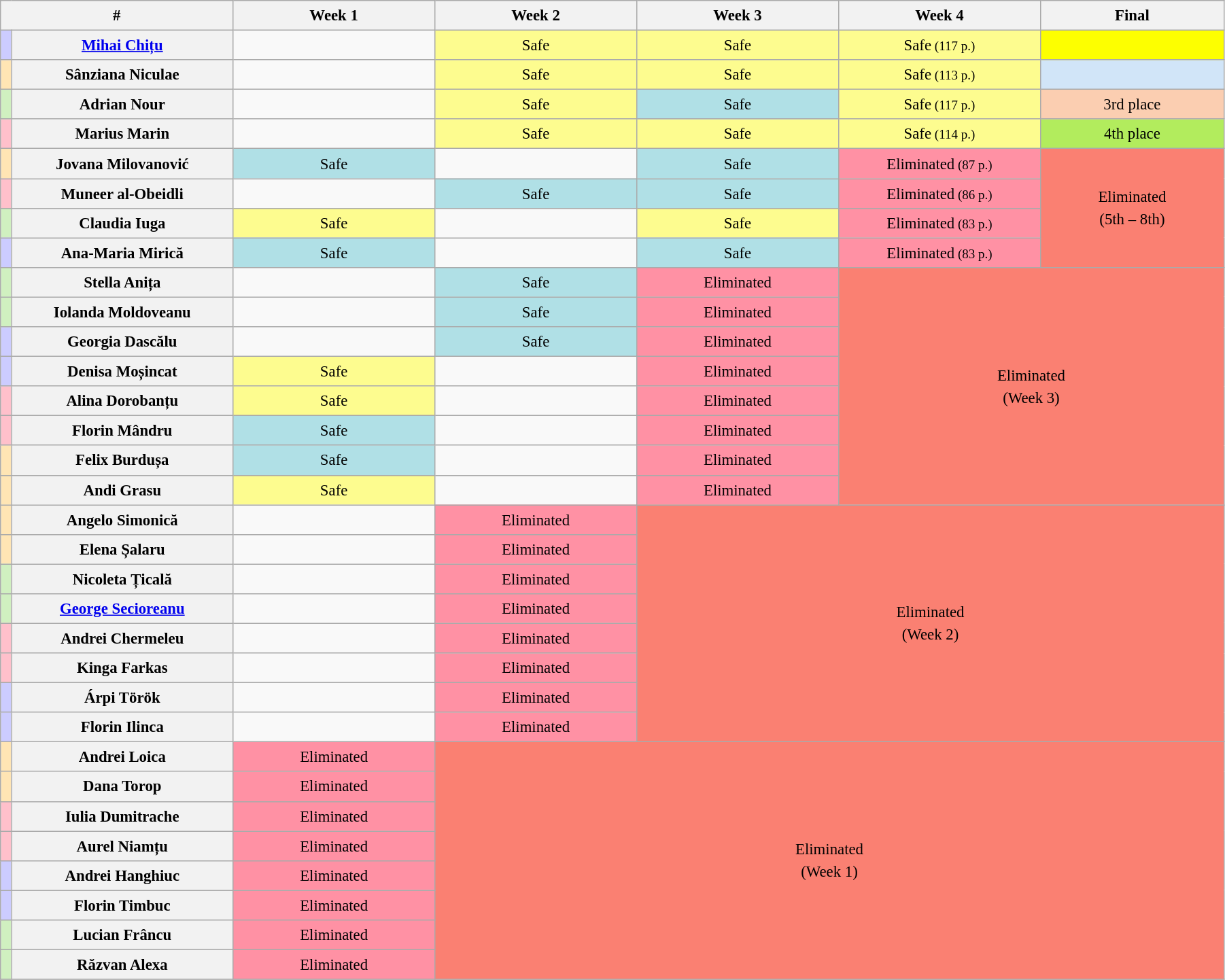<table class="wikitable" style="font-size:95%;text-align:center;line-height:1.45;width:95%">
<tr>
<th colspan="2"  style="width:19%;">#</th>
<th style="width:16.5%;">Week 1</th>
<th style="width:16.5%;">Week 2</th>
<th style="width:16.5%;">Week 3</th>
<th style="width:16.5%;">Week 4</th>
<th style="width:16.5%;">Final</th>
</tr>
<tr>
<td bgcolor="#ccf"></td>
<th><a href='#'>Mihai Chițu</a></th>
<td></td>
<td bgcolor="#fdfc8f">Safe</td>
<td bgcolor="#fdfc8f">Safe</td>
<td bgcolor="#fdfc8f">Safe<small> (117 p.)</small></td>
<td bgcolor="#fdff00"></td>
</tr>
<tr>
<td bgcolor="#ffe5b4"></td>
<th>Sânziana Niculae</th>
<td></td>
<td bgcolor="#fdfc8f">Safe</td>
<td bgcolor="#fdfc8f">Safe</td>
<td bgcolor="#fdfc8f">Safe<small> (113 p.)</small></td>
<td bgcolor="#d1e5f8"></td>
</tr>
<tr>
<td bgcolor="#d0f0c0"></td>
<th>Adrian Nour</th>
<td></td>
<td bgcolor="#fdfc8f">Safe</td>
<td bgcolor="#b0e0e6">Safe</td>
<td bgcolor="#fdfc8f">Safe<small> (117 p.)</small></td>
<td bgcolor="#fbceb1">3rd place</td>
</tr>
<tr>
<td bgcolor="#FFC0CB"></td>
<th>Marius Marin</th>
<td></td>
<td bgcolor="#fdfc8f">Safe</td>
<td bgcolor="#fdfc8f">Safe</td>
<td bgcolor="#fdfc8f">Safe<small> (114 p.)</small></td>
<td bgcolor="#b2ec5d">4th place</td>
</tr>
<tr>
<td bgcolor="#ffe5b4"></td>
<th>Jovana Milovanović</th>
<td bgcolor="#b0e0e6">Safe</td>
<td></td>
<td bgcolor="#b0e0e6">Safe</td>
<td bgcolor="#ff91a4">Eliminated<small> (87 p.)</small></td>
<td bgcolor="#fa8072" rowspan="4">Eliminated<br>(5th – 8th)</td>
</tr>
<tr>
<td bgcolor="#FFC0CB"></td>
<th>Muneer al-Obeidli</th>
<td></td>
<td bgcolor="#b0e0e6">Safe</td>
<td bgcolor="#b0e0e6">Safe</td>
<td bgcolor="#ff91a4">Eliminated<small> (86 p.)</small></td>
</tr>
<tr>
<td bgcolor="#d0f0c0"></td>
<th>Claudia Iuga</th>
<td bgcolor="#fdfc8f">Safe</td>
<td></td>
<td bgcolor="#fdfc8f">Safe</td>
<td bgcolor="#ff91a4">Eliminated<small> (83 p.)</small></td>
</tr>
<tr>
<td bgcolor="#ccf"></td>
<th>Ana-Maria Mirică</th>
<td bgcolor="#b0e0e6">Safe</td>
<td></td>
<td bgcolor="#b0e0e6">Safe</td>
<td bgcolor="#ff91a4">Eliminated<small> (83 p.)</small></td>
</tr>
<tr>
<td bgcolor="#d0f0c0"></td>
<th>Stella Anița</th>
<td></td>
<td bgcolor="#b0e0e6">Safe</td>
<td bgcolor="#ff91a4">Eliminated</td>
<td bgcolor="#fa8072" rowspan="8" colspan="2">Eliminated<br>(Week 3)</td>
</tr>
<tr>
<td bgcolor="#d0f0c0"></td>
<th>Iolanda Moldoveanu</th>
<td></td>
<td bgcolor="#b0e0e6">Safe</td>
<td bgcolor="#ff91a4">Eliminated</td>
</tr>
<tr>
<td bgcolor="#ccf"></td>
<th>Georgia Dascălu</th>
<td></td>
<td bgcolor="#b0e0e6">Safe</td>
<td bgcolor="#ff91a4">Eliminated</td>
</tr>
<tr>
<td bgcolor="#ccf"></td>
<th>Denisa Moșincat</th>
<td bgcolor="#fdfc8f">Safe</td>
<td></td>
<td bgcolor="#ff91a4">Eliminated</td>
</tr>
<tr>
<td bgcolor="#FFC0CB"></td>
<th>Alina Dorobanțu</th>
<td bgcolor="#fdfc8f">Safe</td>
<td></td>
<td bgcolor="#ff91a4">Eliminated</td>
</tr>
<tr>
<td bgcolor="#FFC0CB"></td>
<th>Florin Mândru</th>
<td bgcolor="#b0e0e6">Safe</td>
<td></td>
<td bgcolor="#ff91a4">Eliminated</td>
</tr>
<tr>
<td bgcolor="#ffe5b4"></td>
<th>Felix Burdușa</th>
<td bgcolor="#b0e0e6">Safe</td>
<td></td>
<td bgcolor="#ff91a4">Eliminated</td>
</tr>
<tr>
<td bgcolor="#ffe5b4"></td>
<th>Andi Grasu</th>
<td bgcolor="#fdfc8f">Safe</td>
<td></td>
<td bgcolor="#ff91a4">Eliminated</td>
</tr>
<tr>
<td bgcolor="#ffe5b4"></td>
<th>Angelo Simonică</th>
<td></td>
<td bgcolor="#ff91a4">Eliminated</td>
<td bgcolor="#fa8072" rowspan="8" colspan="3">Eliminated<br>(Week 2)</td>
</tr>
<tr>
<td bgcolor="#ffe5b4"></td>
<th>Elena Șalaru</th>
<td></td>
<td bgcolor="#ff91a4">Eliminated</td>
</tr>
<tr>
<td bgcolor="#d0f0c0"></td>
<th>Nicoleta Țicală</th>
<td></td>
<td bgcolor="#ff91a4">Eliminated</td>
</tr>
<tr>
<td bgcolor="#d0f0c0"></td>
<th><a href='#'>George Secioreanu</a></th>
<td></td>
<td bgcolor="#ff91a4">Eliminated</td>
</tr>
<tr>
<td bgcolor="#FFC0CB"></td>
<th>Andrei Chermeleu</th>
<td></td>
<td bgcolor="#ff91a4">Eliminated</td>
</tr>
<tr>
<td bgcolor="#FFC0CB"></td>
<th>Kinga Farkas</th>
<td></td>
<td bgcolor="#ff91a4">Eliminated</td>
</tr>
<tr>
<td bgcolor="#ccf"></td>
<th>Árpi Török</th>
<td></td>
<td bgcolor="#ff91a4">Eliminated</td>
</tr>
<tr>
<td bgcolor="#ccf"></td>
<th>Florin Ilinca</th>
<td></td>
<td bgcolor="#ff91a4">Eliminated</td>
</tr>
<tr>
<td bgcolor="#ffe5b4"></td>
<th>Andrei Loica</th>
<td bgcolor="#ff91a4">Eliminated</td>
<td bgcolor="#fa8072" rowspan="8" colspan="4">Eliminated <br>(Week 1)</td>
</tr>
<tr>
<td bgcolor="#ffe5b4"></td>
<th>Dana Torop</th>
<td bgcolor="#ff91a4">Eliminated</td>
</tr>
<tr>
<td bgcolor="#FFC0CB"></td>
<th>Iulia Dumitrache</th>
<td bgcolor="#ff91a4">Eliminated</td>
</tr>
<tr>
<td bgcolor="#FFC0CB"></td>
<th>Aurel Niamțu</th>
<td bgcolor="#ff91a4">Eliminated</td>
</tr>
<tr>
<td bgcolor="#ccf"></td>
<th>Andrei Hanghiuc</th>
<td bgcolor="#ff91a4">Eliminated</td>
</tr>
<tr>
<td bgcolor="#ccf"></td>
<th>Florin Timbuc</th>
<td bgcolor="#ff91a4">Eliminated</td>
</tr>
<tr>
<td bgcolor="#d0f0c0"></td>
<th>Lucian Frâncu</th>
<td bgcolor="#ff91a4">Eliminated</td>
</tr>
<tr>
<td bgcolor="#d0f0c0"></td>
<th>Răzvan Alexa</th>
<td bgcolor="#ff91a4">Eliminated</td>
</tr>
<tr>
</tr>
</table>
